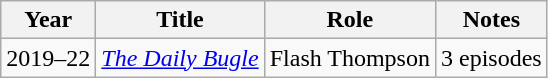<table class="wikitable unsortable">
<tr>
<th>Year</th>
<th>Title</th>
<th>Role</th>
<th>Notes</th>
</tr>
<tr>
<td>2019–22</td>
<td><em><a href='#'>The Daily Bugle</a></em></td>
<td>Flash Thompson</td>
<td>3 episodes</td>
</tr>
</table>
